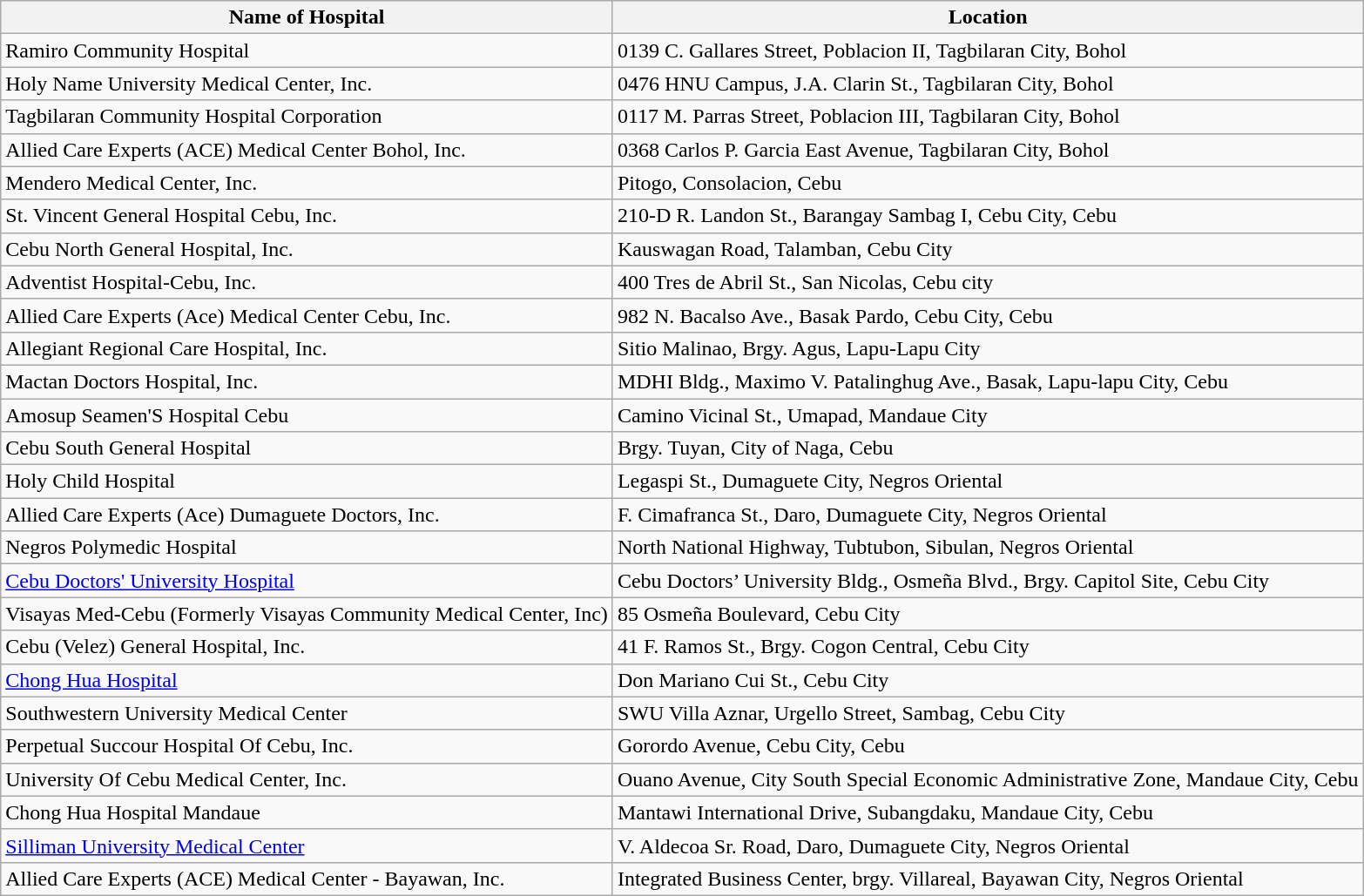<table class="wikitable">
<tr>
<th>Name of Hospital</th>
<th>Location</th>
</tr>
<tr style="vertical-align:middle;">
<td>Ramiro Community Hospital</td>
<td>0139 C. Gallares Street, Poblacion II, Tagbilaran City, Bohol</td>
</tr>
<tr style="vertical-align:middle;">
<td>Holy Name University Medical Center, Inc.</td>
<td>0476 HNU Campus, J.A. Clarin St., Tagbilaran City, Bohol</td>
</tr>
<tr style="vertical-align:middle;">
<td>Tagbilaran Community Hospital Corporation</td>
<td>0117 M. Parras Street, Poblacion III, Tagbilaran City, Bohol</td>
</tr>
<tr style="vertical-align:middle;">
<td>Allied Care Experts (ACE) Medical Center Bohol, Inc.</td>
<td>0368 Carlos P. Garcia East Avenue, Tagbilaran City, Bohol</td>
</tr>
<tr style="vertical-align:middle;">
<td>Mendero Medical Center, Inc.</td>
<td>Pitogo, Consolacion, Cebu</td>
</tr>
<tr style="vertical-align:middle;">
<td>St. Vincent General Hospital Cebu, Inc.</td>
<td>210-D R. Landon St., Barangay Sambag I, Cebu City, Cebu</td>
</tr>
<tr style="vertical-align:middle;">
<td>Cebu North General Hospital, Inc.</td>
<td>Kauswagan Road, Talamban, Cebu City</td>
</tr>
<tr style="vertical-align:middle;">
<td>Adventist Hospital-Cebu, Inc.</td>
<td>400 Tres de Abril St., San Nicolas, Cebu city</td>
</tr>
<tr style="vertical-align:middle;">
<td>Allied Care Experts (Ace) Medical Center Cebu, Inc.</td>
<td>982 N. Bacalso Ave., Basak Pardo, Cebu City, Cebu</td>
</tr>
<tr style="vertical-align:middle;">
<td>Allegiant Regional Care Hospital, Inc.</td>
<td>Sitio Malinao, Brgy. Agus, Lapu-Lapu City</td>
</tr>
<tr style="vertical-align:middle;">
<td>Mactan Doctors Hospital, Inc.</td>
<td>MDHI Bldg., Maximo V. Patalinghug Ave., Basak, Lapu-lapu City, Cebu</td>
</tr>
<tr style="vertical-align:middle;">
<td>Amosup Seamen'S Hospital Cebu</td>
<td>Camino Vicinal St., Umapad, Mandaue City</td>
</tr>
<tr style="vertical-align:middle;">
<td>Cebu South General Hospital</td>
<td>Brgy. Tuyan, City of Naga, Cebu</td>
</tr>
<tr style="vertical-align:middle;">
<td>Holy Child Hospital</td>
<td>Legaspi St., Dumaguete City, Negros Oriental</td>
</tr>
<tr style="vertical-align:middle;">
<td>Allied Care Experts (Ace) Dumaguete Doctors, Inc.</td>
<td>F. Cimafranca St., Daro, Dumaguete City, Negros Oriental</td>
</tr>
<tr style="vertical-align:middle;">
<td>Negros Polymedic Hospital</td>
<td>North National Highway, Tubtubon, Sibulan, Negros Oriental</td>
</tr>
<tr style="vertical-align:middle;">
<td><a href='#'>Cebu Doctors' University Hospital</a></td>
<td>Cebu Doctors’ University Bldg., Osmeña Blvd., Brgy. Capitol Site, Cebu City</td>
</tr>
<tr style="vertical-align:middle;">
<td>Visayas Med-Cebu (Formerly Visayas Community Medical Center, Inc)</td>
<td>85 Osmeña Boulevard, Cebu City</td>
</tr>
<tr style="vertical-align:middle;">
<td>Cebu (Velez) General Hospital, Inc.</td>
<td>41 F. Ramos St., Brgy. Cogon Central, Cebu City</td>
</tr>
<tr style="vertical-align:middle;">
<td><a href='#'>Chong Hua Hospital</a></td>
<td>Don Mariano Cui St., Cebu City</td>
</tr>
<tr style="vertical-align:middle;">
<td>Southwestern University Medical Center</td>
<td>SWU Villa Aznar, Urgello Street, Sambag, Cebu City</td>
</tr>
<tr style="vertical-align:middle;">
<td>Perpetual Succour Hospital Of Cebu, Inc.</td>
<td>Gorordo Avenue, Cebu City, Cebu</td>
</tr>
<tr style="vertical-align:middle;">
<td>University Of Cebu Medical Center, Inc.</td>
<td>Ouano Avenue, City South Special Economic Administrative Zone, Mandaue City, Cebu</td>
</tr>
<tr style="vertical-align:middle;">
<td>Chong Hua Hospital Mandaue</td>
<td>Mantawi International Drive, Subangdaku, Mandaue City, Cebu</td>
</tr>
<tr style="vertical-align:middle;">
<td><a href='#'>Silliman University Medical Center</a></td>
<td>V. Aldecoa Sr. Road, Daro, Dumaguete City, Negros Oriental</td>
</tr>
<tr style="vertical-align:middle;">
<td>Allied Care Experts (ACE) Medical Center - Bayawan, Inc.</td>
<td>Integrated Business Center, brgy. Villareal, Bayawan City, Negros Oriental</td>
</tr>
</table>
